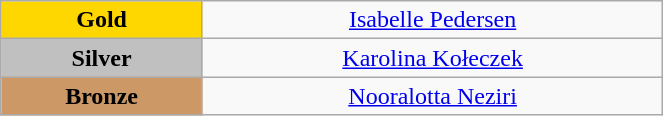<table class="wikitable" style="text-align:center; " width="35%">
<tr>
<td bgcolor="gold"><strong>Gold</strong></td>
<td><a href='#'>Isabelle Pedersen</a><br>  <small><em></em></small></td>
</tr>
<tr>
<td bgcolor="silver"><strong>Silver</strong></td>
<td><a href='#'>Karolina Kołeczek</a><br>  <small><em></em></small></td>
</tr>
<tr>
<td bgcolor="CC9966"><strong>Bronze</strong></td>
<td><a href='#'>Nooralotta Neziri</a><br>  <small><em></em></small></td>
</tr>
</table>
